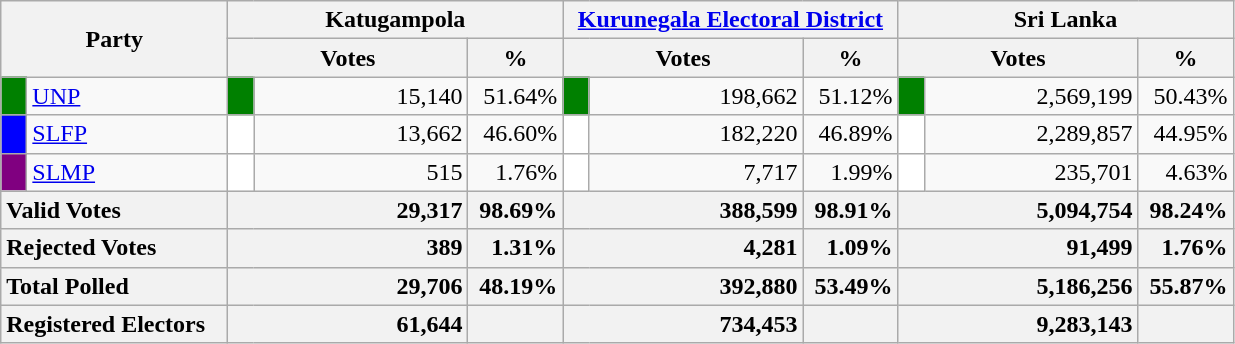<table class="wikitable">
<tr>
<th colspan="2" width="144px"rowspan="2">Party</th>
<th colspan="3" width="216px">Katugampola</th>
<th colspan="3" width="216px"><a href='#'>Kurunegala Electoral District</a></th>
<th colspan="3" width="216px">Sri Lanka</th>
</tr>
<tr>
<th colspan="2" width="144px">Votes</th>
<th>%</th>
<th colspan="2" width="144px">Votes</th>
<th>%</th>
<th colspan="2" width="144px">Votes</th>
<th>%</th>
</tr>
<tr>
<td style="background-color:green;" width="10px"></td>
<td style="text-align:left;"><a href='#'>UNP</a></td>
<td style="background-color:green;" width="10px"></td>
<td style="text-align:right;">15,140</td>
<td style="text-align:right;">51.64%</td>
<td style="background-color:green;" width="10px"></td>
<td style="text-align:right;">198,662</td>
<td style="text-align:right;">51.12%</td>
<td style="background-color:green;" width="10px"></td>
<td style="text-align:right;">2,569,199</td>
<td style="text-align:right;">50.43%</td>
</tr>
<tr>
<td style="background-color:blue;" width="10px"></td>
<td style="text-align:left;"><a href='#'>SLFP</a></td>
<td style="background-color:white;" width="10px"></td>
<td style="text-align:right;">13,662</td>
<td style="text-align:right;">46.60%</td>
<td style="background-color:white;" width="10px"></td>
<td style="text-align:right;">182,220</td>
<td style="text-align:right;">46.89%</td>
<td style="background-color:white;" width="10px"></td>
<td style="text-align:right;">2,289,857</td>
<td style="text-align:right;">44.95%</td>
</tr>
<tr>
<td style="background-color:purple;" width="10px"></td>
<td style="text-align:left;"><a href='#'>SLMP</a></td>
<td style="background-color:white;" width="10px"></td>
<td style="text-align:right;">515</td>
<td style="text-align:right;">1.76%</td>
<td style="background-color:white;" width="10px"></td>
<td style="text-align:right;">7,717</td>
<td style="text-align:right;">1.99%</td>
<td style="background-color:white;" width="10px"></td>
<td style="text-align:right;">235,701</td>
<td style="text-align:right;">4.63%</td>
</tr>
<tr>
<th colspan="2" width="144px"style="text-align:left;">Valid Votes</th>
<th style="text-align:right;"colspan="2" width="144px">29,317</th>
<th style="text-align:right;">98.69%</th>
<th style="text-align:right;"colspan="2" width="144px">388,599</th>
<th style="text-align:right;">98.91%</th>
<th style="text-align:right;"colspan="2" width="144px">5,094,754</th>
<th style="text-align:right;">98.24%</th>
</tr>
<tr>
<th colspan="2" width="144px"style="text-align:left;">Rejected Votes</th>
<th style="text-align:right;"colspan="2" width="144px">389</th>
<th style="text-align:right;">1.31%</th>
<th style="text-align:right;"colspan="2" width="144px">4,281</th>
<th style="text-align:right;">1.09%</th>
<th style="text-align:right;"colspan="2" width="144px">91,499</th>
<th style="text-align:right;">1.76%</th>
</tr>
<tr>
<th colspan="2" width="144px"style="text-align:left;">Total Polled</th>
<th style="text-align:right;"colspan="2" width="144px">29,706</th>
<th style="text-align:right;">48.19%</th>
<th style="text-align:right;"colspan="2" width="144px">392,880</th>
<th style="text-align:right;">53.49%</th>
<th style="text-align:right;"colspan="2" width="144px">5,186,256</th>
<th style="text-align:right;">55.87%</th>
</tr>
<tr>
<th colspan="2" width="144px"style="text-align:left;">Registered Electors</th>
<th style="text-align:right;"colspan="2" width="144px">61,644</th>
<th></th>
<th style="text-align:right;"colspan="2" width="144px">734,453</th>
<th></th>
<th style="text-align:right;"colspan="2" width="144px">9,283,143</th>
<th></th>
</tr>
</table>
